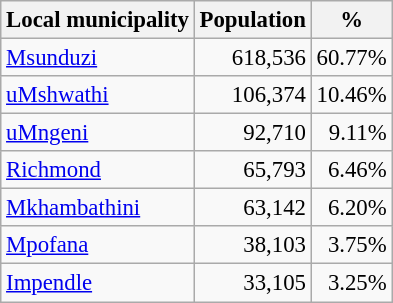<table class="wikitable" style="font-size: 95%; text-align: right">
<tr>
<th>Local municipality</th>
<th>Population</th>
<th>%</th>
</tr>
<tr>
<td align=left><a href='#'>Msunduzi</a></td>
<td>618,536</td>
<td>60.77%</td>
</tr>
<tr>
<td align=left><a href='#'>uMshwathi</a></td>
<td>106,374</td>
<td>10.46%</td>
</tr>
<tr>
<td align=left><a href='#'>uMngeni</a></td>
<td>92,710</td>
<td>9.11%</td>
</tr>
<tr>
<td align=left><a href='#'>Richmond</a></td>
<td>65,793</td>
<td>6.46%</td>
</tr>
<tr>
<td align=left><a href='#'>Mkhambathini</a></td>
<td>63,142</td>
<td>6.20%</td>
</tr>
<tr>
<td align=left><a href='#'>Mpofana</a></td>
<td>38,103</td>
<td>3.75%</td>
</tr>
<tr>
<td align=left><a href='#'>Impendle</a></td>
<td>33,105</td>
<td>3.25%</td>
</tr>
</table>
